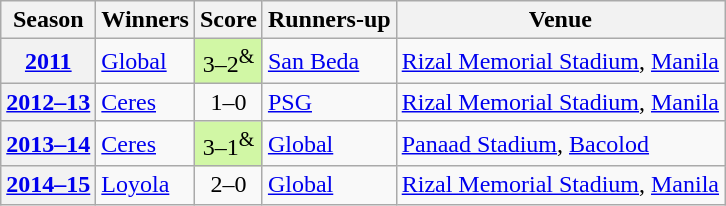<table class="wikitable plainrowheaders sortable">
<tr>
<th scope="col">Season</th>
<th scope="col">Winners</th>
<th scope="col">Score</th>
<th scope="col">Runners-up</th>
<th scope="col">Venue</th>
</tr>
<tr>
<th scope="row" style="text-align:center"><a href='#'>2011</a></th>
<td><a href='#'>Global</a></td>
<td align=center bgcolor=d1f7a5>3–2<sup>&</sup></td>
<td><a href='#'>San Beda</a></td>
<td><a href='#'>Rizal Memorial Stadium</a>, <a href='#'>Manila</a></td>
</tr>
<tr>
<th scope="row" style="text-align:center"><a href='#'>2012–13</a></th>
<td><a href='#'>Ceres</a></td>
<td align=center>1–0</td>
<td><a href='#'>PSG</a></td>
<td><a href='#'>Rizal Memorial Stadium</a>, <a href='#'>Manila</a></td>
</tr>
<tr>
<th scope="row" style="text-align:center"><a href='#'>2013–14</a></th>
<td><a href='#'>Ceres</a></td>
<td align=center bgcolor=d1f7a5>3–1<sup>&</sup></td>
<td><a href='#'>Global</a></td>
<td><a href='#'>Panaad Stadium</a>, <a href='#'>Bacolod</a></td>
</tr>
<tr>
<th scope="row" style="text-align:center"><a href='#'>2014–15</a></th>
<td><a href='#'>Loyola</a></td>
<td align=center>2–0</td>
<td><a href='#'>Global</a></td>
<td><a href='#'>Rizal Memorial Stadium</a>, <a href='#'>Manila</a></td>
</tr>
</table>
